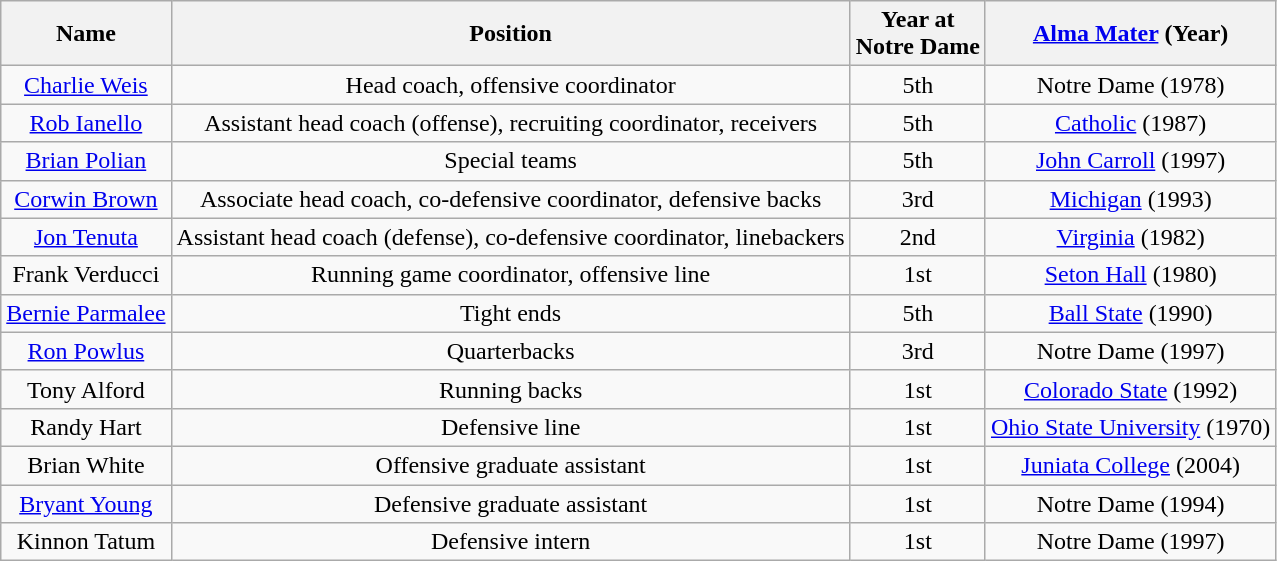<table class="wikitable" style="text-align:center">
<tr>
<th>Name</th>
<th>Position</th>
<th>Year at <br> Notre Dame</th>
<th><a href='#'>Alma Mater</a> (Year)</th>
</tr>
<tr>
<td><a href='#'>Charlie Weis</a></td>
<td>Head coach, offensive coordinator</td>
<td>5th</td>
<td>Notre Dame (1978)</td>
</tr>
<tr>
<td><a href='#'>Rob Ianello</a></td>
<td>Assistant head coach (offense), recruiting coordinator, receivers</td>
<td>5th</td>
<td><a href='#'>Catholic</a> (1987)</td>
</tr>
<tr>
<td><a href='#'>Brian Polian</a></td>
<td>Special teams</td>
<td>5th</td>
<td><a href='#'>John Carroll</a> (1997)</td>
</tr>
<tr>
<td><a href='#'>Corwin Brown</a></td>
<td>Associate head coach, co-defensive coordinator, defensive backs</td>
<td>3rd</td>
<td><a href='#'>Michigan</a> (1993)</td>
</tr>
<tr>
<td><a href='#'>Jon Tenuta</a></td>
<td>Assistant head coach (defense), co-defensive coordinator, linebackers</td>
<td>2nd</td>
<td><a href='#'>Virginia</a> (1982)</td>
</tr>
<tr>
<td>Frank Verducci</td>
<td>Running game coordinator, offensive line</td>
<td>1st</td>
<td><a href='#'>Seton Hall</a> (1980)</td>
</tr>
<tr>
<td><a href='#'>Bernie Parmalee</a></td>
<td>Tight ends</td>
<td>5th</td>
<td><a href='#'>Ball State</a> (1990)</td>
</tr>
<tr>
<td><a href='#'>Ron Powlus</a></td>
<td>Quarterbacks</td>
<td>3rd</td>
<td>Notre Dame (1997)</td>
</tr>
<tr>
<td>Tony Alford</td>
<td>Running backs</td>
<td>1st</td>
<td><a href='#'>Colorado State</a> (1992)</td>
</tr>
<tr>
<td>Randy Hart</td>
<td>Defensive line</td>
<td>1st</td>
<td><a href='#'>Ohio State University</a> (1970)</td>
</tr>
<tr>
<td>Brian White</td>
<td>Offensive graduate assistant</td>
<td>1st</td>
<td><a href='#'>Juniata College</a> (2004)</td>
</tr>
<tr>
<td><a href='#'>Bryant Young</a></td>
<td>Defensive graduate assistant</td>
<td>1st</td>
<td>Notre Dame (1994)</td>
</tr>
<tr>
<td>Kinnon Tatum</td>
<td>Defensive intern</td>
<td>1st</td>
<td>Notre Dame (1997)</td>
</tr>
</table>
